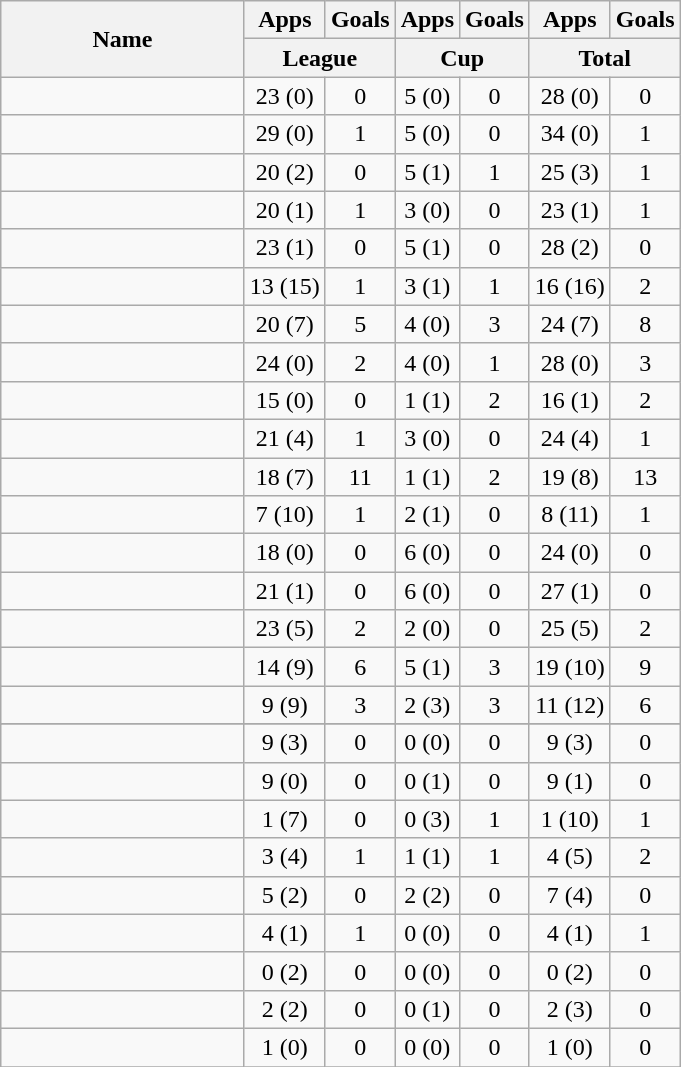<table class="wikitable sortable" style="text-align:center">
<tr>
<th rowspan="2" width="155">Name</th>
<th>Apps</th>
<th>Goals</th>
<th>Apps</th>
<th>Goals</th>
<th>Apps</th>
<th>Goals</th>
</tr>
<tr class="unsortable">
<th colspan="2" width="55">League</th>
<th colspan="2" width="55">Cup</th>
<th colspan="2" width="55">Total</th>
</tr>
<tr>
<td align="left"> </td>
<td>23 (0)</td>
<td>0</td>
<td>5 (0)</td>
<td>0</td>
<td>28 (0)</td>
<td>0</td>
</tr>
<tr>
<td align="left"> </td>
<td>29 (0)</td>
<td>1</td>
<td>5 (0)</td>
<td>0</td>
<td>34 (0)</td>
<td>1</td>
</tr>
<tr>
<td align="left"> </td>
<td>20 (2)</td>
<td>0</td>
<td>5 (1)</td>
<td>1</td>
<td>25 (3)</td>
<td>1</td>
</tr>
<tr>
<td align="left"> </td>
<td>20 (1)</td>
<td>1</td>
<td>3 (0)</td>
<td>0</td>
<td>23 (1)</td>
<td>1</td>
</tr>
<tr>
<td align="left"> </td>
<td>23 (1)</td>
<td>0</td>
<td>5 (1)</td>
<td>0</td>
<td>28 (2)</td>
<td>0</td>
</tr>
<tr>
<td align="left"> </td>
<td>13 (15)</td>
<td>1</td>
<td>3 (1)</td>
<td>1</td>
<td>16 (16)</td>
<td>2</td>
</tr>
<tr>
<td align="left"> </td>
<td>20 (7)</td>
<td>5</td>
<td>4 (0)</td>
<td>3</td>
<td>24 (7)</td>
<td>8</td>
</tr>
<tr>
<td align="left"> </td>
<td>24 (0)</td>
<td>2</td>
<td>4 (0)</td>
<td>1</td>
<td>28 (0)</td>
<td>3</td>
</tr>
<tr>
<td align="left"> </td>
<td>15 (0)</td>
<td>0</td>
<td>1 (1)</td>
<td>2</td>
<td>16 (1)</td>
<td>2</td>
</tr>
<tr>
<td align="left"> </td>
<td>21 (4)</td>
<td>1</td>
<td>3 (0)</td>
<td>0</td>
<td>24 (4)</td>
<td>1</td>
</tr>
<tr>
<td align="left"> </td>
<td>18 (7)</td>
<td>11</td>
<td>1 (1)</td>
<td>2</td>
<td>19 (8)</td>
<td>13</td>
</tr>
<tr>
<td align="left"> </td>
<td>7 (10)</td>
<td>1</td>
<td>2 (1)</td>
<td>0</td>
<td>8 (11)</td>
<td>1</td>
</tr>
<tr>
<td align="left"> </td>
<td>18 (0)</td>
<td>0</td>
<td>6 (0)</td>
<td>0</td>
<td>24 (0)</td>
<td>0</td>
</tr>
<tr>
<td align="left"> </td>
<td>21 (1)</td>
<td>0</td>
<td>6 (0)</td>
<td>0</td>
<td>27 (1)</td>
<td>0</td>
</tr>
<tr>
<td align="left"> </td>
<td>23 (5)</td>
<td>2</td>
<td>2 (0)</td>
<td>0</td>
<td>25 (5)</td>
<td>2</td>
</tr>
<tr>
<td align="left"> </td>
<td>14 (9)</td>
<td>6</td>
<td>5 (1)</td>
<td>3</td>
<td>19 (10)</td>
<td>9</td>
</tr>
<tr>
<td align="left"> </td>
<td>9 (9)</td>
<td>3</td>
<td>2 (3)</td>
<td>3</td>
<td>11 (12)</td>
<td>6</td>
</tr>
<tr>
</tr>
<tr>
<td align="left"> </td>
<td>9 (3)</td>
<td>0</td>
<td>0 (0)</td>
<td>0</td>
<td>9 (3)</td>
<td>0</td>
</tr>
<tr>
<td align="left"> </td>
<td>9 (0)</td>
<td>0</td>
<td>0 (1)</td>
<td>0</td>
<td>9 (1)</td>
<td>0</td>
</tr>
<tr>
<td align="left"> </td>
<td>1 (7)</td>
<td>0</td>
<td>0 (3)</td>
<td>1</td>
<td>1 (10)</td>
<td>1</td>
</tr>
<tr>
<td align="left"> </td>
<td>3 (4)</td>
<td>1</td>
<td>1 (1)</td>
<td>1</td>
<td>4 (5)</td>
<td>2</td>
</tr>
<tr>
<td align="left"> </td>
<td>5 (2)</td>
<td>0</td>
<td>2 (2)</td>
<td>0</td>
<td>7 (4)</td>
<td>0</td>
</tr>
<tr>
<td align="left"> </td>
<td>4 (1)</td>
<td>1</td>
<td>0 (0)</td>
<td>0</td>
<td>4 (1)</td>
<td>1</td>
</tr>
<tr>
<td align="left"> </td>
<td>0 (2)</td>
<td>0</td>
<td>0 (0)</td>
<td>0</td>
<td>0 (2)</td>
<td>0</td>
</tr>
<tr>
<td align="left"> </td>
<td>2 (2)</td>
<td>0</td>
<td>0 (1)</td>
<td>0</td>
<td>2 (3)</td>
<td>0</td>
</tr>
<tr>
<td align="left"> </td>
<td>1 (0)</td>
<td>0</td>
<td>0 (0)</td>
<td>0</td>
<td>1 (0)</td>
<td>0</td>
</tr>
<tr>
</tr>
</table>
